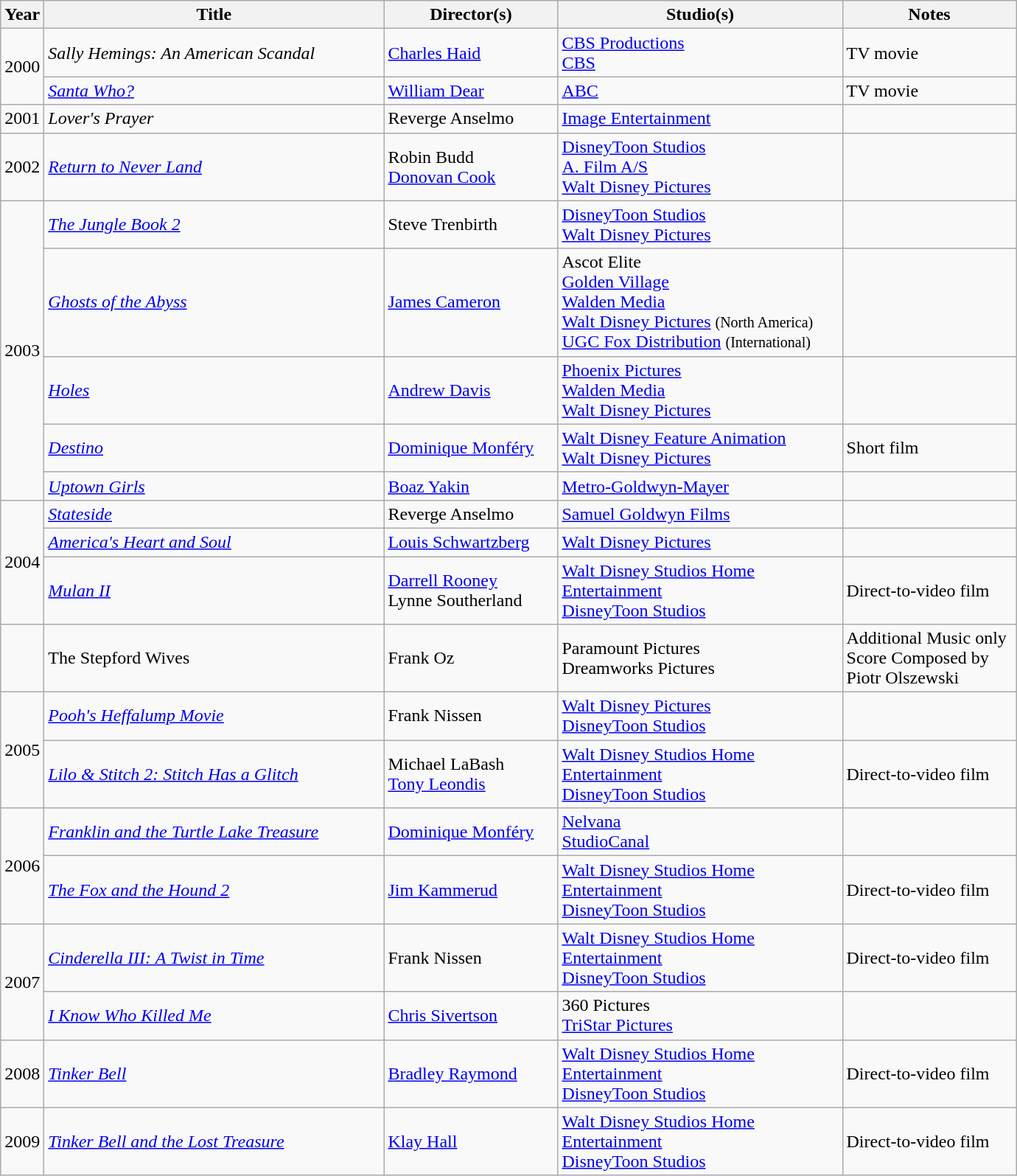<table class="wikitable sortable">
<tr>
<th width = 30px>Year</th>
<th width = 300px>Title</th>
<th width = 150px>Director(s)</th>
<th width = 250px>Studio(s)</th>
<th width = 150px>Notes</th>
</tr>
<tr>
<td rowspan="2">2000</td>
<td><em>Sally Hemings: An American Scandal</em></td>
<td><a href='#'>Charles Haid</a></td>
<td><a href='#'>CBS Productions</a><br><a href='#'>CBS</a></td>
<td>TV movie</td>
</tr>
<tr>
<td><em><a href='#'>Santa Who?</a></em></td>
<td><a href='#'>William Dear</a></td>
<td><a href='#'>ABC</a></td>
<td>TV movie</td>
</tr>
<tr>
<td>2001</td>
<td><em>Lover's Prayer</em></td>
<td>Reverge Anselmo</td>
<td><a href='#'>Image Entertainment</a></td>
<td></td>
</tr>
<tr>
<td>2002</td>
<td><em><a href='#'>Return to Never Land</a></em></td>
<td>Robin Budd<br><a href='#'>Donovan Cook</a></td>
<td><a href='#'>DisneyToon Studios</a><br><a href='#'>A. Film A/S</a><br><a href='#'>Walt Disney Pictures</a></td>
<td></td>
</tr>
<tr>
<td rowspan="5">2003</td>
<td><em><a href='#'>The Jungle Book 2</a></em></td>
<td>Steve Trenbirth</td>
<td><a href='#'>DisneyToon Studios</a><br><a href='#'>Walt Disney Pictures</a></td>
<td></td>
</tr>
<tr>
<td><em><a href='#'>Ghosts of the Abyss</a></em></td>
<td><a href='#'>James Cameron</a></td>
<td>Ascot Elite<br><a href='#'>Golden Village</a><br><a href='#'>Walden Media</a><br><a href='#'>Walt Disney Pictures</a> <small>(North America)</small><br><a href='#'>UGC Fox Distribution</a> <small>(International)</small></td>
<td></td>
</tr>
<tr>
<td><em><a href='#'>Holes</a></em></td>
<td><a href='#'>Andrew Davis</a></td>
<td><a href='#'>Phoenix Pictures</a><br><a href='#'>Walden Media</a><br><a href='#'>Walt Disney Pictures</a></td>
<td></td>
</tr>
<tr>
<td><em><a href='#'>Destino</a></em></td>
<td><a href='#'>Dominique Monféry</a></td>
<td><a href='#'>Walt Disney Feature Animation</a><br><a href='#'>Walt Disney Pictures</a></td>
<td>Short film</td>
</tr>
<tr>
<td><em><a href='#'>Uptown Girls</a></em></td>
<td><a href='#'>Boaz Yakin</a></td>
<td><a href='#'>Metro-Goldwyn-Mayer</a></td>
<td></td>
</tr>
<tr>
<td rowspan="3">2004</td>
<td><em><a href='#'>Stateside</a></em></td>
<td>Reverge Anselmo</td>
<td><a href='#'>Samuel Goldwyn Films</a></td>
<td></td>
</tr>
<tr>
<td><em><a href='#'>America's Heart and Soul</a></em></td>
<td><a href='#'>Louis Schwartzberg</a></td>
<td><a href='#'>Walt Disney Pictures</a></td>
<td></td>
</tr>
<tr>
<td><em><a href='#'>Mulan II</a></em></td>
<td><a href='#'>Darrell Rooney</a><br>Lynne Southerland</td>
<td><a href='#'>Walt Disney Studios Home Entertainment</a><br><a href='#'>DisneyToon Studios</a></td>
<td>Direct-to-video film</td>
</tr>
<tr>
<td></td>
<td>The Stepford Wives</td>
<td>Frank Oz</td>
<td>Paramount Pictures<br>Dreamworks Pictures</td>
<td>Additional Music only<br>Score Composed by Piotr Olszewski</td>
</tr>
<tr>
<td rowspan="2">2005</td>
<td><em><a href='#'>Pooh's Heffalump Movie</a></em></td>
<td>Frank Nissen</td>
<td><a href='#'>Walt Disney Pictures</a><br><a href='#'>DisneyToon Studios</a></td>
<td></td>
</tr>
<tr>
<td><em><a href='#'>Lilo & Stitch 2: Stitch Has a Glitch</a></em></td>
<td>Michael LaBash<br><a href='#'>Tony Leondis</a></td>
<td><a href='#'>Walt Disney Studios Home Entertainment</a><br><a href='#'>DisneyToon Studios</a></td>
<td>Direct-to-video film</td>
</tr>
<tr>
<td rowspan="2">2006</td>
<td><em><a href='#'>Franklin and the Turtle Lake Treasure</a></em></td>
<td><a href='#'>Dominique Monféry</a></td>
<td><a href='#'>Nelvana</a><br><a href='#'>StudioCanal</a></td>
<td></td>
</tr>
<tr>
<td><em><a href='#'>The Fox and the Hound 2</a></em></td>
<td><a href='#'>Jim Kammerud</a></td>
<td><a href='#'>Walt Disney Studios Home Entertainment</a><br><a href='#'>DisneyToon Studios</a></td>
<td>Direct-to-video film</td>
</tr>
<tr>
<td rowspan="2">2007</td>
<td><em><a href='#'>Cinderella III: A Twist in Time</a></em></td>
<td>Frank Nissen</td>
<td><a href='#'>Walt Disney Studios Home Entertainment</a><br><a href='#'>DisneyToon Studios</a></td>
<td>Direct-to-video film</td>
</tr>
<tr>
<td><em><a href='#'>I Know Who Killed Me</a></em></td>
<td><a href='#'>Chris Sivertson</a></td>
<td>360 Pictures<br><a href='#'>TriStar Pictures</a></td>
<td></td>
</tr>
<tr>
<td>2008</td>
<td><em><a href='#'>Tinker Bell</a></em></td>
<td><a href='#'>Bradley Raymond</a></td>
<td><a href='#'>Walt Disney Studios Home Entertainment</a><br><a href='#'>DisneyToon Studios</a></td>
<td>Direct-to-video film</td>
</tr>
<tr>
<td>2009</td>
<td><em><a href='#'>Tinker Bell and the Lost Treasure</a></em></td>
<td><a href='#'>Klay Hall</a></td>
<td><a href='#'>Walt Disney Studios Home Entertainment</a><br><a href='#'>DisneyToon Studios</a></td>
<td>Direct-to-video film</td>
</tr>
</table>
